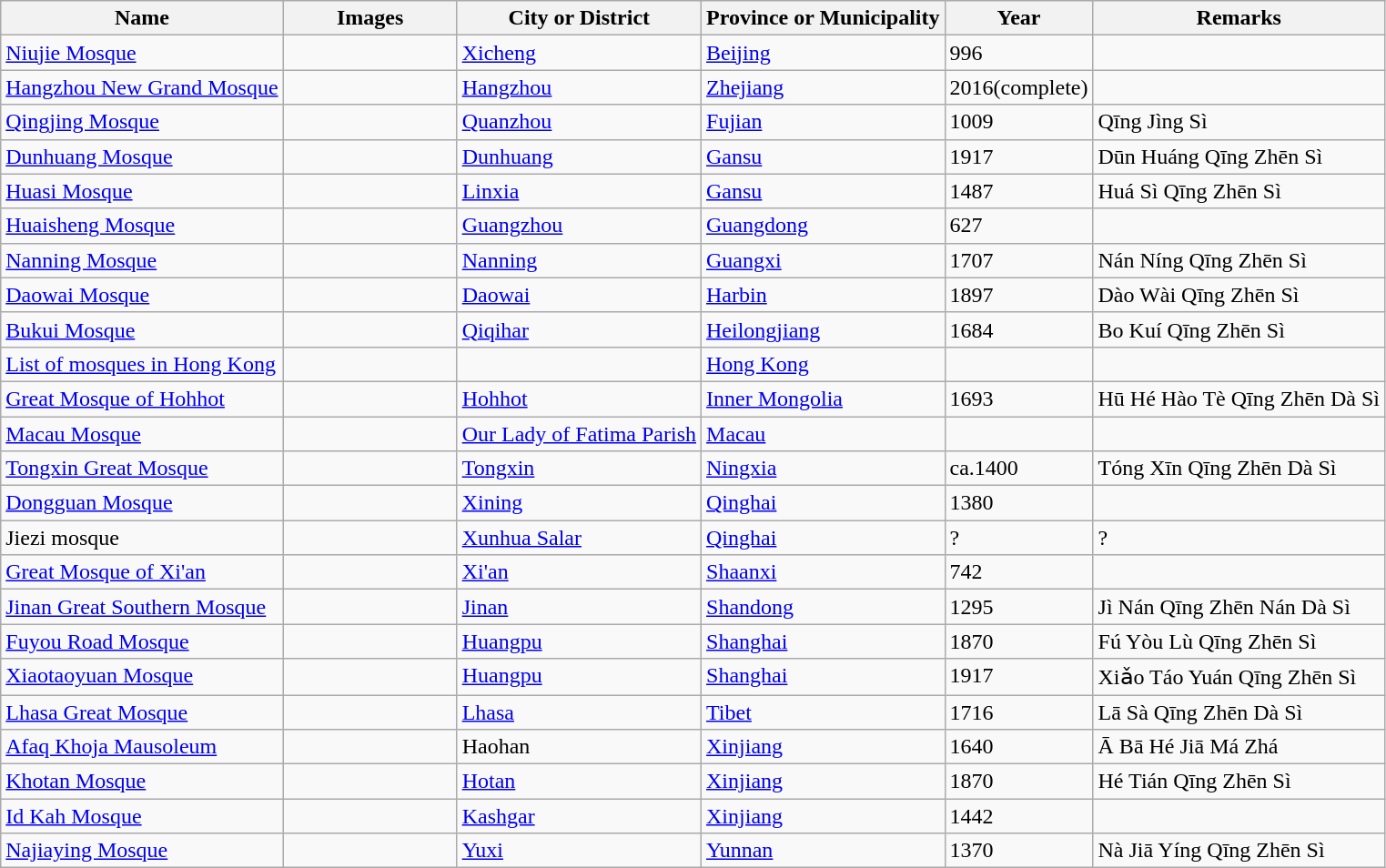<table class="wikitable sortable">
<tr>
<th>Name</th>
<th align=center width=120px class=unsortable>Images</th>
<th>City or District</th>
<th>Province or Municipality</th>
<th>Year</th>
<th class=unsortable>Remarks</th>
</tr>
<tr valign=top>
<td><a href='#'>Niujie Mosque</a></td>
<td></td>
<td><a href='#'>Xicheng</a></td>
<td><a href='#'>Beijing</a></td>
<td>996</td>
<td></td>
</tr>
<tr>
<td><a href='#'>Hangzhou New Grand Mosque</a></td>
<td></td>
<td><a href='#'>Hangzhou</a></td>
<td><a href='#'>Zhejiang</a></td>
<td>2016(complete)</td>
<td></td>
</tr>
<tr valign=top>
<td><a href='#'>Qingjing Mosque</a></td>
<td></td>
<td><a href='#'>Quanzhou</a></td>
<td><a href='#'>Fujian</a></td>
<td>1009</td>
<td>Qīng Jìng Sì</td>
</tr>
<tr valign=top>
<td><a href='#'>Dunhuang Mosque</a></td>
<td></td>
<td><a href='#'>Dunhuang</a></td>
<td><a href='#'>Gansu</a></td>
<td>1917</td>
<td>Dūn Huáng Qīng Zhēn Sì</td>
</tr>
<tr valign=top>
<td><a href='#'>Huasi Mosque</a></td>
<td></td>
<td><a href='#'>Linxia</a></td>
<td><a href='#'>Gansu</a></td>
<td>1487</td>
<td>Huá Sì Qīng Zhēn Sì</td>
</tr>
<tr valign=top>
<td><a href='#'>Huaisheng Mosque</a></td>
<td></td>
<td><a href='#'>Guangzhou</a></td>
<td><a href='#'>Guangdong</a></td>
<td>627</td>
<td></td>
</tr>
<tr valign=top>
<td><a href='#'>Nanning Mosque</a></td>
<td></td>
<td><a href='#'>Nanning</a></td>
<td><a href='#'>Guangxi</a></td>
<td>1707</td>
<td>Nán Níng Qīng Zhēn Sì</td>
</tr>
<tr valign=top>
<td><a href='#'>Daowai Mosque</a></td>
<td></td>
<td><a href='#'>Daowai</a></td>
<td><a href='#'>Harbin</a></td>
<td>1897</td>
<td>Dào Wài Qīng Zhēn Sì</td>
</tr>
<tr valign=top>
<td><a href='#'>Bukui Mosque</a></td>
<td></td>
<td><a href='#'>Qiqihar</a></td>
<td><a href='#'>Heilongjiang</a></td>
<td>1684</td>
<td>Bo Kuí Qīng Zhēn Sì</td>
</tr>
<tr valign=top>
<td><a href='#'>List of mosques in Hong Kong</a></td>
<td></td>
<td></td>
<td><a href='#'>Hong Kong</a></td>
<td></td>
<td></td>
</tr>
<tr valign=top>
<td><a href='#'>Great Mosque of Hohhot</a></td>
<td></td>
<td><a href='#'>Hohhot</a></td>
<td><a href='#'>Inner Mongolia</a></td>
<td>1693</td>
<td>Hū Hé Hào Tè Qīng Zhēn Dà Sì</td>
</tr>
<tr valign=top>
<td><a href='#'>Macau Mosque</a></td>
<td></td>
<td><a href='#'>Our Lady of Fatima Parish</a></td>
<td><a href='#'>Macau</a></td>
<td></td>
<td></td>
</tr>
<tr valign=top>
<td><a href='#'>Tongxin Great Mosque</a></td>
<td></td>
<td><a href='#'>Tongxin</a></td>
<td><a href='#'>Ningxia</a></td>
<td>ca.1400</td>
<td>Tóng Xīn Qīng Zhēn Dà Sì</td>
</tr>
<tr valign=top>
<td><a href='#'>Dongguan Mosque</a></td>
<td></td>
<td><a href='#'>Xining</a></td>
<td><a href='#'>Qinghai</a></td>
<td>1380</td>
<td></td>
</tr>
<tr valign=top>
<td>Jiezi mosque</td>
<td></td>
<td><a href='#'>Xunhua Salar</a></td>
<td><a href='#'>Qinghai</a></td>
<td>?</td>
<td>?</td>
</tr>
<tr valign=top>
<td><a href='#'>Great Mosque of Xi'an</a></td>
<td></td>
<td><a href='#'>Xi'an</a></td>
<td><a href='#'>Shaanxi</a></td>
<td>742</td>
<td></td>
</tr>
<tr valign=top>
<td><a href='#'>Jinan Great Southern Mosque</a></td>
<td></td>
<td><a href='#'>Jinan</a></td>
<td><a href='#'>Shandong</a></td>
<td>1295</td>
<td>Jì Nán Qīng Zhēn Nán Dà Sì</td>
</tr>
<tr valign=top>
<td><a href='#'>Fuyou Road Mosque</a></td>
<td></td>
<td><a href='#'>Huangpu</a></td>
<td><a href='#'>Shanghai</a></td>
<td>1870</td>
<td>Fú Yòu Lù Qīng Zhēn Sì</td>
</tr>
<tr valign=top>
<td><a href='#'>Xiaotaoyuan Mosque</a></td>
<td></td>
<td><a href='#'>Huangpu</a></td>
<td><a href='#'>Shanghai</a></td>
<td>1917</td>
<td>Xiǎo Táo Yuán Qīng Zhēn Sì</td>
</tr>
<tr valign=top>
<td><a href='#'>Lhasa Great Mosque</a></td>
<td></td>
<td><a href='#'>Lhasa</a></td>
<td><a href='#'>Tibet</a></td>
<td>1716</td>
<td>Lā Sà Qīng Zhēn Dà Sì</td>
</tr>
<tr valign=top>
<td><a href='#'>Afaq Khoja Mausoleum</a></td>
<td></td>
<td>Haohan</td>
<td><a href='#'>Xinjiang</a></td>
<td>1640</td>
<td>Ā Bā Hé Jiā Má Zhá</td>
</tr>
<tr valign=top>
<td><a href='#'>Khotan Mosque</a></td>
<td></td>
<td><a href='#'>Hotan</a></td>
<td><a href='#'>Xinjiang</a></td>
<td>1870</td>
<td>Hé Tián Qīng Zhēn Sì</td>
</tr>
<tr valign=top>
<td><a href='#'>Id Kah Mosque</a></td>
<td></td>
<td><a href='#'>Kashgar</a></td>
<td><a href='#'>Xinjiang</a></td>
<td>1442</td>
<td></td>
</tr>
<tr valign=top>
<td><a href='#'>Najiaying Mosque</a></td>
<td></td>
<td><a href='#'>Yuxi</a></td>
<td><a href='#'>Yunnan</a></td>
<td>1370</td>
<td>Nà Jiā Yíng Qīng Zhēn Sì</td>
</tr>
</table>
